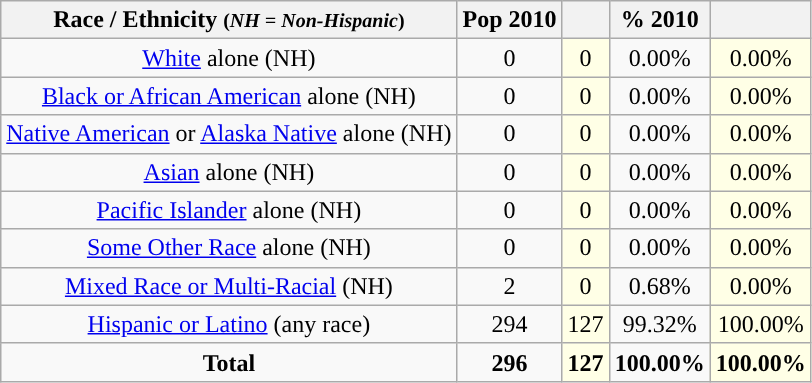<table class="wikitable" style="text-align:center;">
<tr>
<th>Race / Ethnicity <small>(<em>NH = Non-Hispanic</em>)</small></th>
<th>Pop 2010</th>
<th></th>
<th>% 2010</th>
<th></th>
</tr>
<tr>
<td><a href='#'>White</a> alone (NH)</td>
<td>0</td>
<td style='background: #ffffe6;'>0</td>
<td>0.00%</td>
<td style='background: #ffffe6;'>0.00%</td>
</tr>
<tr>
<td><a href='#'>Black or African American</a> alone (NH)</td>
<td>0</td>
<td style='background: #ffffe6;'>0</td>
<td>0.00%</td>
<td style='background: #ffffe6;'>0.00%</td>
</tr>
<tr>
<td><a href='#'>Native American</a> or <a href='#'>Alaska Native</a> alone (NH)</td>
<td>0</td>
<td style='background: #ffffe6;'>0</td>
<td>0.00%</td>
<td style='background: #ffffe6;'>0.00%</td>
</tr>
<tr>
<td><a href='#'>Asian</a> alone (NH)</td>
<td>0</td>
<td style='background: #ffffe6;'>0</td>
<td>0.00%</td>
<td style='background: #ffffe6;'>0.00%</td>
</tr>
<tr>
<td><a href='#'>Pacific Islander</a> alone (NH)</td>
<td>0</td>
<td style='background: #ffffe6;'>0</td>
<td>0.00%</td>
<td style='background: #ffffe6;'>0.00%</td>
</tr>
<tr>
<td><a href='#'>Some Other Race</a> alone (NH)</td>
<td>0</td>
<td style='background: #ffffe6;'>0</td>
<td>0.00%</td>
<td style='background: #ffffe6;'>0.00%</td>
</tr>
<tr>
<td><a href='#'>Mixed Race or Multi-Racial</a> (NH)</td>
<td>2</td>
<td style='background: #ffffe6;'>0</td>
<td>0.68%</td>
<td style='background: #ffffe6;'>0.00%</td>
</tr>
<tr>
<td><a href='#'>Hispanic or Latino</a> (any race)</td>
<td>294</td>
<td style='background: #ffffe6;'>127</td>
<td>99.32%</td>
<td style='background: #ffffe6;'>100.00%</td>
</tr>
<tr>
<td><strong>Total</strong></td>
<td><strong>296</strong></td>
<td style='background: #ffffe6;'><strong>127</strong></td>
<td><strong>100.00%</strong></td>
<td style='background: #ffffe6;'><strong>100.00%</strong></td>
</tr>
</table>
